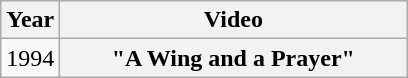<table class="wikitable plainrowheaders">
<tr>
<th>Year</th>
<th style="width:14em;">Video</th>
</tr>
<tr>
<td>1994</td>
<th scope="row">"A Wing and a Prayer"</th>
</tr>
</table>
